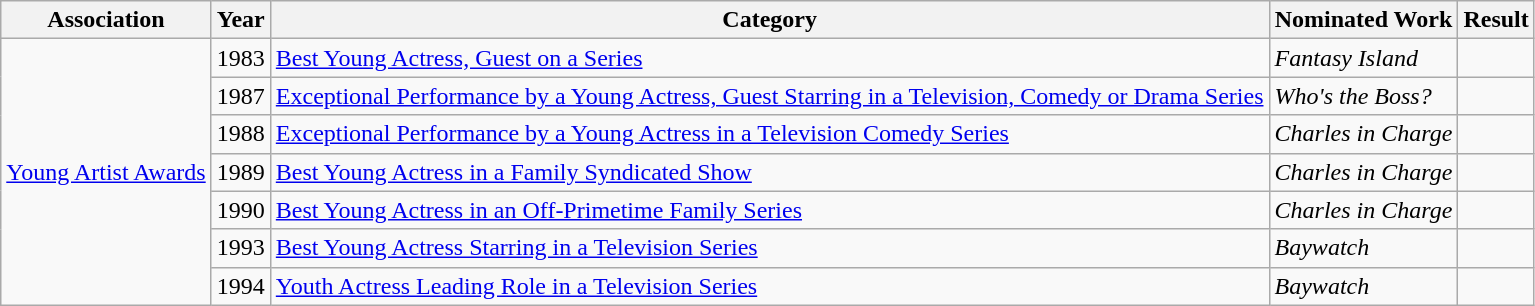<table class="wikitable">
<tr>
<th>Association</th>
<th>Year</th>
<th>Category</th>
<th>Nominated Work</th>
<th>Result</th>
</tr>
<tr>
<td rowspan="7"><a href='#'>Young Artist Awards</a></td>
<td>1983</td>
<td><a href='#'>Best Young Actress, Guest on a Series</a></td>
<td><em>Fantasy Island</em></td>
<td></td>
</tr>
<tr>
<td>1987</td>
<td><a href='#'>Exceptional Performance by a Young Actress, Guest Starring in a Television, Comedy or Drama Series</a></td>
<td><em>Who's the Boss?</em></td>
<td></td>
</tr>
<tr>
<td>1988</td>
<td><a href='#'>Exceptional Performance by a Young Actress in a Television Comedy Series</a></td>
<td><em>Charles in Charge</em></td>
<td></td>
</tr>
<tr>
<td>1989</td>
<td><a href='#'>Best Young Actress in a Family Syndicated Show</a></td>
<td><em>Charles in Charge</em></td>
<td></td>
</tr>
<tr>
<td>1990</td>
<td><a href='#'>Best Young Actress in an Off-Primetime Family Series</a></td>
<td><em>Charles in Charge</em></td>
<td></td>
</tr>
<tr>
<td>1993</td>
<td><a href='#'>Best Young Actress Starring in a Television Series</a></td>
<td><em>Baywatch</em></td>
<td></td>
</tr>
<tr>
<td>1994</td>
<td><a href='#'>Youth Actress Leading Role in a Television Series</a></td>
<td><em>Baywatch</em></td>
<td></td>
</tr>
</table>
